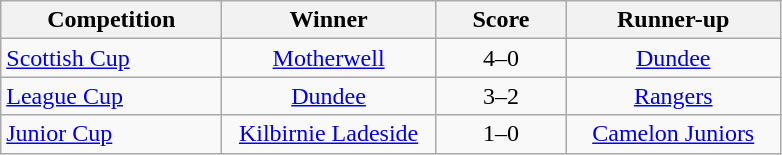<table class="wikitable" style="text-align: center;">
<tr>
<th width=140>Competition</th>
<th width=135>Winner</th>
<th width=80>Score</th>
<th width=135>Runner-up</th>
</tr>
<tr>
<td align=left><a href='#'>Scottish Cup</a></td>
<td><a href='#'>Motherwell</a></td>
<td align=center>4–0</td>
<td><a href='#'>Dundee</a></td>
</tr>
<tr>
<td align=left><a href='#'>League Cup</a></td>
<td><a href='#'>Dundee</a></td>
<td align=center>3–2</td>
<td><a href='#'>Rangers</a></td>
</tr>
<tr>
<td align=left><a href='#'>Junior Cup</a></td>
<td><a href='#'>Kilbirnie Ladeside</a></td>
<td align=center>1–0</td>
<td><a href='#'>Camelon Juniors</a></td>
</tr>
</table>
